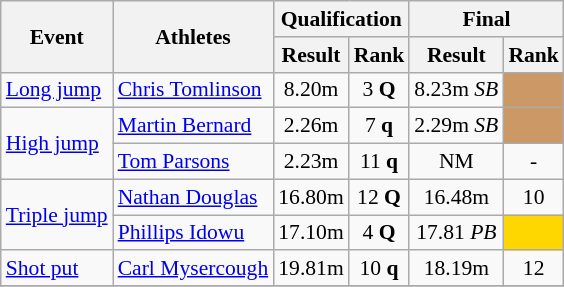<table class="wikitable" border="1" style="font-size:90%">
<tr>
<th rowspan="2">Event</th>
<th rowspan="2">Athletes</th>
<th colspan="2">Qualification</th>
<th colspan="2">Final</th>
</tr>
<tr>
<th>Result</th>
<th>Rank</th>
<th>Result</th>
<th>Rank</th>
</tr>
<tr>
<td><a href='#'>Long jump</a></td>
<td><a href='#'>Chris Tomlinson</a></td>
<td align=center>8.20m</td>
<td align=center>3 <strong>Q</strong></td>
<td align=center>8.23m <em>SB </em></td>
<td align=center bgcolor=cc9966></td>
</tr>
<tr>
<td rowspan="2"><a href='#'>High jump</a></td>
<td><a href='#'>Martin Bernard</a></td>
<td align=center>2.26m</td>
<td align=center>7 <strong>q</strong></td>
<td align=center>2.29m <em>SB</em></td>
<td align="center" bgcolor=cc9966></td>
</tr>
<tr>
<td><a href='#'>Tom Parsons</a></td>
<td align=center>2.23m</td>
<td align=center>11 <strong>q</strong></td>
<td align=center>NM</td>
<td align=center>-</td>
</tr>
<tr>
<td rowspan="2"><a href='#'>Triple jump</a></td>
<td><a href='#'>Nathan Douglas</a></td>
<td align=center>16.80m</td>
<td align=center>12 <strong>Q</strong></td>
<td align=center>16.48m</td>
<td align=center>10</td>
</tr>
<tr>
<td><a href='#'>Phillips Idowu</a></td>
<td align=center>17.10m</td>
<td align=center>4 <strong>Q</strong></td>
<td align=center>17.81 <em>PB</em></td>
<td align="center" bgcolor=gold></td>
</tr>
<tr>
<td><a href='#'>Shot put</a></td>
<td><a href='#'>Carl Mysercough</a></td>
<td align=center>19.81m</td>
<td align=center>10 <strong>q</strong></td>
<td align=center>18.19m</td>
<td align=center>12</td>
</tr>
<tr>
</tr>
</table>
